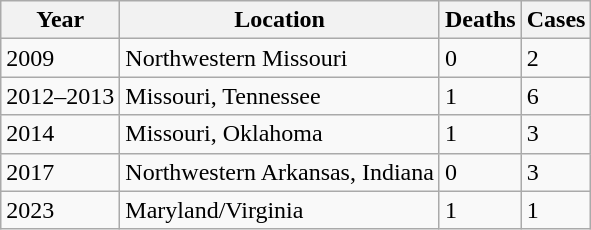<table class="sortable wikitable">
<tr>
<th>Year</th>
<th>Location</th>
<th>Deaths</th>
<th>Cases</th>
</tr>
<tr valign="TOP">
<td>2009</td>
<td>Northwestern Missouri</td>
<td>0</td>
<td>2</td>
</tr>
<tr valign="TOP">
<td>2012–2013</td>
<td>Missouri, Tennessee</td>
<td>1</td>
<td>6</td>
</tr>
<tr valign="TOP">
<td>2014</td>
<td>Missouri, Oklahoma</td>
<td>1</td>
<td>3</td>
</tr>
<tr valign="TOP">
<td>2017</td>
<td>Northwestern Arkansas, Indiana </td>
<td>0</td>
<td>3</td>
</tr>
<tr>
<td>2023</td>
<td>Maryland/Virginia</td>
<td>1</td>
<td>1</td>
</tr>
</table>
